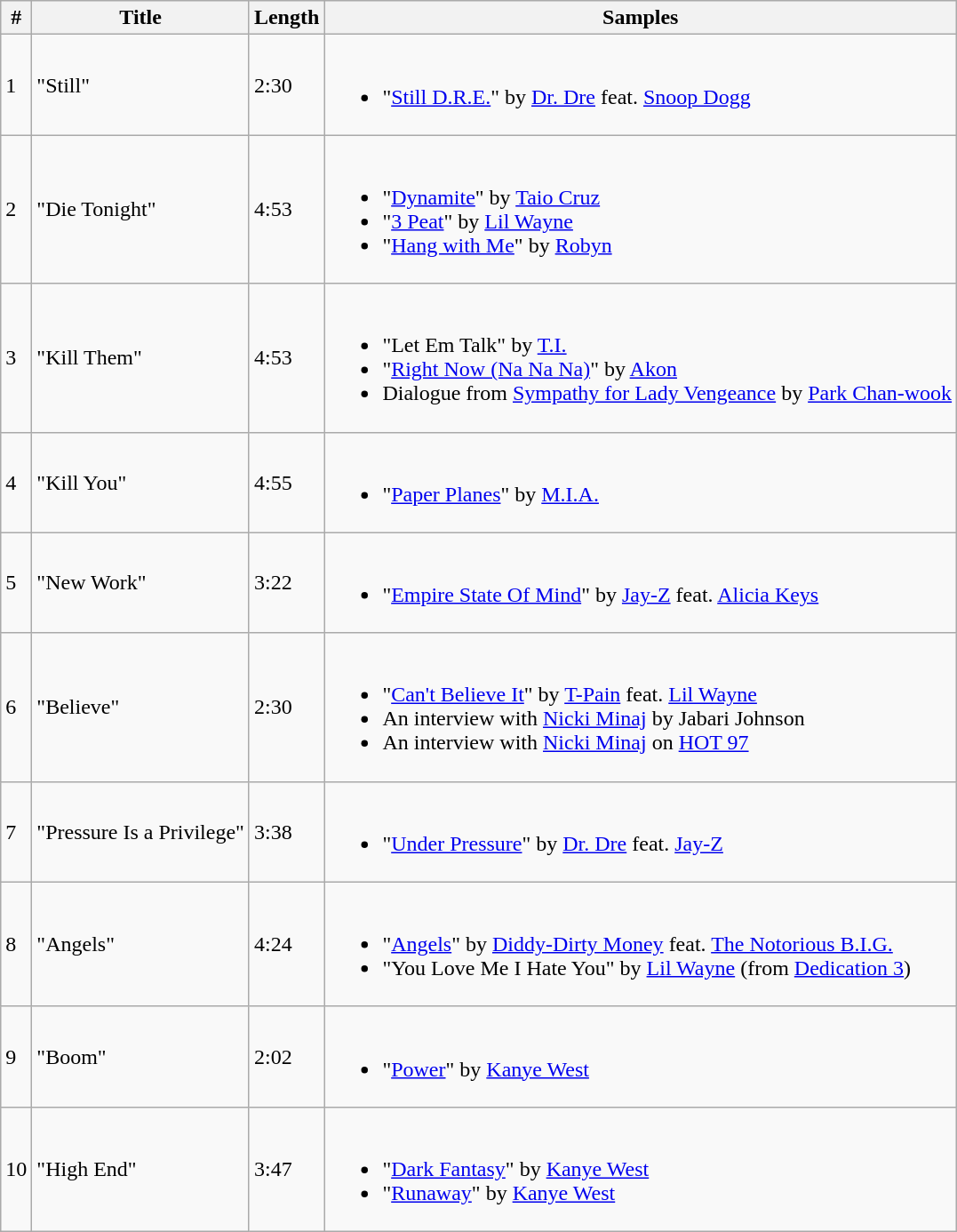<table class="wikitable">
<tr>
<th style="text-align:center;">#</th>
<th style="text-align:center;">Title</th>
<th style="text-align:center;">Length</th>
<th style="text-align:center;">Samples</th>
</tr>
<tr>
<td>1</td>
<td>"Still"</td>
<td>2:30</td>
<td><br><ul><li>"<a href='#'>Still D.R.E.</a>" by <a href='#'>Dr. Dre</a> feat. <a href='#'>Snoop Dogg</a></li></ul></td>
</tr>
<tr>
<td>2</td>
<td>"Die Tonight"</td>
<td>4:53</td>
<td><br><ul><li>"<a href='#'>Dynamite</a>" by <a href='#'>Taio Cruz</a></li><li>"<a href='#'>3 Peat</a>" by <a href='#'>Lil Wayne</a></li><li>"<a href='#'>Hang with Me</a>" by <a href='#'>Robyn</a></li></ul></td>
</tr>
<tr>
<td>3</td>
<td>"Kill Them"</td>
<td>4:53</td>
<td><br><ul><li>"Let Em Talk" by <a href='#'>T.I.</a></li><li>"<a href='#'>Right Now (Na Na Na)</a>" by <a href='#'>Akon</a></li><li>Dialogue from <a href='#'>Sympathy for Lady Vengeance</a> by <a href='#'>Park Chan-wook</a></li></ul></td>
</tr>
<tr>
<td>4</td>
<td>"Kill You"</td>
<td>4:55</td>
<td><br><ul><li>"<a href='#'>Paper Planes</a>" by <a href='#'>M.I.A.</a></li></ul></td>
</tr>
<tr>
<td>5</td>
<td>"New Work"</td>
<td>3:22</td>
<td><br><ul><li>"<a href='#'>Empire State Of Mind</a>" by <a href='#'>Jay-Z</a> feat. <a href='#'>Alicia Keys</a></li></ul></td>
</tr>
<tr>
<td>6</td>
<td>"Believe"</td>
<td>2:30</td>
<td><br><ul><li>"<a href='#'>Can't Believe It</a>" by <a href='#'>T-Pain</a> feat. <a href='#'>Lil Wayne</a></li><li>An interview with <a href='#'>Nicki Minaj</a> by Jabari Johnson</li><li>An interview with <a href='#'>Nicki Minaj</a> on <a href='#'>HOT 97</a></li></ul></td>
</tr>
<tr>
<td>7</td>
<td>"Pressure Is a Privilege"</td>
<td>3:38</td>
<td><br><ul><li>"<a href='#'>Under Pressure</a>" by <a href='#'>Dr. Dre</a> feat. <a href='#'>Jay-Z</a></li></ul></td>
</tr>
<tr>
<td>8</td>
<td>"Angels"</td>
<td>4:24</td>
<td><br><ul><li>"<a href='#'>Angels</a>" by <a href='#'>Diddy-Dirty Money</a> feat. <a href='#'>The Notorious B.I.G.</a></li><li>"You Love Me I Hate You" by <a href='#'>Lil Wayne</a> (from <a href='#'>Dedication 3</a>)</li></ul></td>
</tr>
<tr>
<td>9</td>
<td>"Boom"</td>
<td>2:02</td>
<td><br><ul><li>"<a href='#'>Power</a>" by <a href='#'>Kanye West</a></li></ul></td>
</tr>
<tr>
<td>10</td>
<td>"High End"</td>
<td>3:47</td>
<td><br><ul><li>"<a href='#'>Dark Fantasy</a>" by <a href='#'>Kanye West</a></li><li>"<a href='#'>Runaway</a>" by <a href='#'>Kanye West</a></li></ul></td>
</tr>
</table>
